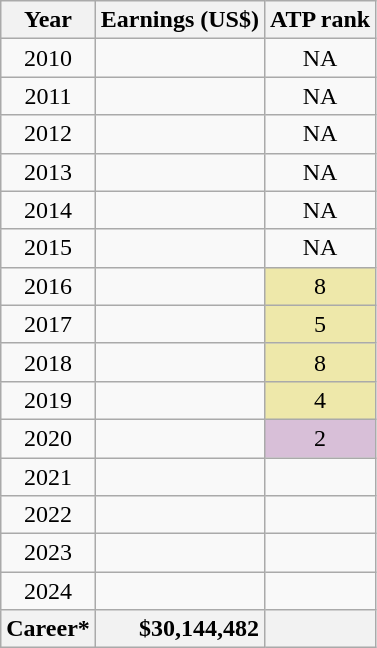<table class="wikitable" style="text-align:center">
<tr>
<th>Year</th>
<th>Earnings (US$)</th>
<th>ATP rank</th>
</tr>
<tr>
<td>2010</td>
<td align=right></td>
<td>NA</td>
</tr>
<tr>
<td>2011</td>
<td align=right></td>
<td>NA</td>
</tr>
<tr>
<td>2012</td>
<td align=right></td>
<td>NA</td>
</tr>
<tr>
<td>2013</td>
<td align=right></td>
<td>NA</td>
</tr>
<tr>
<td>2014</td>
<td align=right></td>
<td>NA</td>
</tr>
<tr>
<td>2015</td>
<td align=right></td>
<td>NA</td>
</tr>
<tr>
<td>2016</td>
<td align=right></td>
<td style=background:#eee8aa>8</td>
</tr>
<tr>
<td>2017</td>
<td align=right></td>
<td style=background:#eee8aa>5</td>
</tr>
<tr>
<td>2018</td>
<td align=right></td>
<td style=background:#eee8aa>8</td>
</tr>
<tr>
<td>2019</td>
<td align=right></td>
<td style=background:#eee8aa>4</td>
</tr>
<tr>
<td>2020</td>
<td align=right></td>
<td bgcolor=thistle>2</td>
</tr>
<tr>
<td>2021</td>
<td align=right></td>
<td></td>
</tr>
<tr>
<td>2022</td>
<td align=right></td>
<td></td>
</tr>
<tr>
<td>2023</td>
<td align=right></td>
<td></td>
</tr>
<tr>
<td>2024</td>
<td align=right></td>
<td></td>
</tr>
<tr>
<th>Career*</th>
<th style="text-align:right;">$30,144,482</th>
<th></th>
</tr>
</table>
